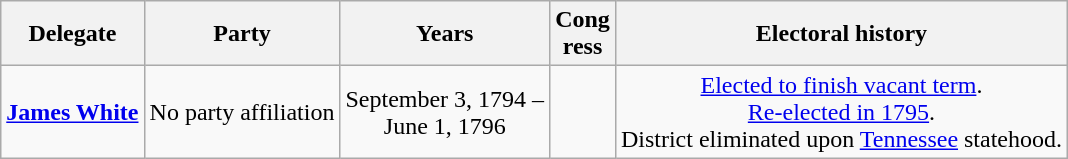<table class=wikitable style="text-align:center">
<tr>
<th>Delegate</th>
<th>Party</th>
<th>Years</th>
<th>Cong<br>ress</th>
<th>Electoral history</th>
</tr>
<tr style="height:3em">
<td align=left><strong><a href='#'>James White</a></strong><br></td>
<td>No party affiliation</td>
<td nowrap>September 3, 1794 –<br>June 1, 1796</td>
<td></td>
<td><a href='#'>Elected to finish vacant term</a>.<br><a href='#'>Re-elected in 1795</a>.<br>District eliminated upon <a href='#'>Tennessee</a> statehood.</td>
</tr>
</table>
